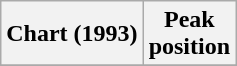<table class="wikitable sortable plainrowheaders">
<tr>
<th>Chart (1993)</th>
<th>Peak<br>position</th>
</tr>
<tr>
</tr>
</table>
